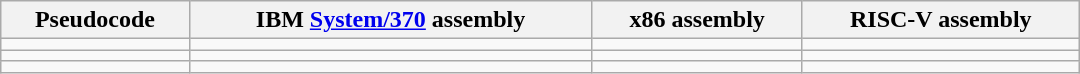<table class="wikitable" style="width: 45em;">
<tr>
<th>Pseudocode</th>
<th>IBM <a href='#'>System/370</a> assembly</th>
<th>x86 assembly</th>
<th>RISC-V assembly</th>
</tr>
<tr>
<td></td>
<td></td>
<td></td>
<td></td>
</tr>
<tr>
<td></td>
<td></td>
<td></td>
<td></td>
</tr>
<tr>
<td></td>
<td></td>
<td></td>
<td></td>
</tr>
</table>
